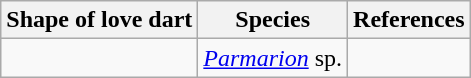<table class="wikitable">
<tr>
<th>Shape of love dart</th>
<th>Species</th>
<th>References</th>
</tr>
<tr>
<td></td>
<td><em><a href='#'>Parmarion</a></em> sp.</td>
<td></td>
</tr>
</table>
